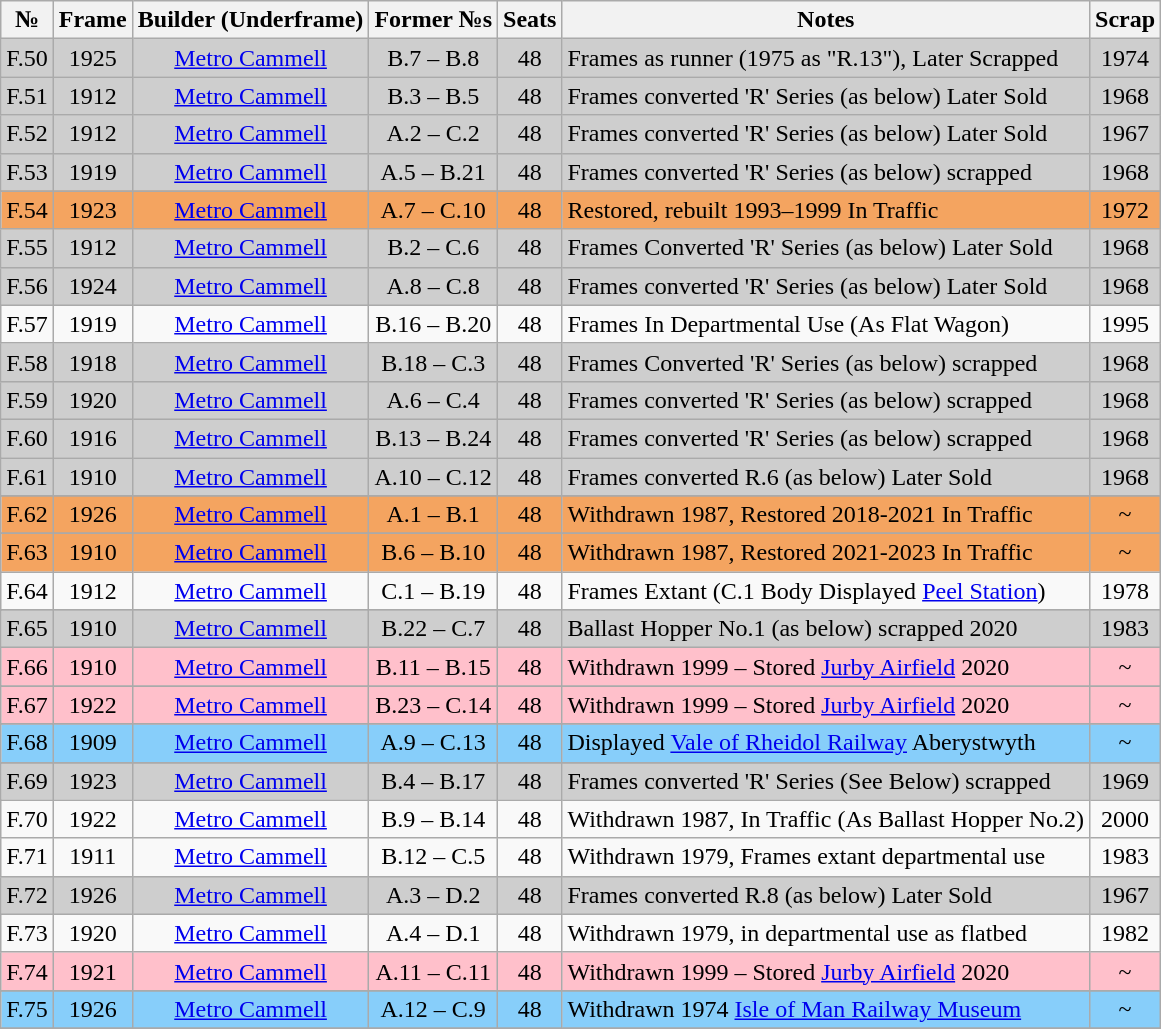<table class="wikitable">
<tr>
<th>№</th>
<th>Frame</th>
<th>Builder (Underframe)</th>
<th>Former №s</th>
<th>Seats</th>
<th>Notes</th>
<th>Scrap</th>
</tr>
<tr bgcolor=#cecece>
<td align="center">F.50</td>
<td align="center">1925</td>
<td align="center"><a href='#'>Metro Cammell</a></td>
<td align="center">B.7 – B.8</td>
<td align="center">48</td>
<td>Frames as runner (1975 as "R.13"), Later Scrapped</td>
<td align="center">1974</td>
</tr>
<tr bgcolor=#cecece>
<td align="center">F.51</td>
<td align="center">1912</td>
<td align="center"><a href='#'>Metro Cammell</a></td>
<td align="center">B.3 – B.5</td>
<td align="center">48</td>
<td>Frames converted 'R' Series (as below) Later Sold</td>
<td align="center">1968</td>
</tr>
<tr bgcolor=#cecece>
<td align="center">F.52</td>
<td align="center">1912</td>
<td align="center"><a href='#'>Metro Cammell</a></td>
<td align="center">A.2 – C.2</td>
<td align="center">48</td>
<td>Frames converted 'R' Series (as below) Later Sold</td>
<td align="center">1967</td>
</tr>
<tr bgcolor=#cecece>
<td align="center">F.53</td>
<td align="center">1919</td>
<td align="center"><a href='#'>Metro Cammell</a></td>
<td align="center">A.5 – B.21</td>
<td align="center">48</td>
<td>Frames converted 'R' Series (as below) scrapped</td>
<td align="center">1968</td>
</tr>
<tr>
</tr>
<tr bgcolor=#f4a460>
<td align="center">F.54</td>
<td align="center">1923</td>
<td align="center"><a href='#'>Metro Cammell</a></td>
<td align="center">A.7 – C.10</td>
<td align="center">48</td>
<td>Restored, rebuilt 1993–1999 In Traffic</td>
<td align="center">1972</td>
</tr>
<tr bgcolor=#cecece>
<td align="center">F.55</td>
<td align="center">1912</td>
<td align="center"><a href='#'>Metro Cammell</a></td>
<td align="center">B.2 – C.6</td>
<td align="center">48</td>
<td>Frames Converted 'R' Series (as below) Later Sold</td>
<td align="center">1968</td>
</tr>
<tr bgcolor=#cecece>
<td align="center">F.56</td>
<td align="center">1924</td>
<td align="center"><a href='#'>Metro Cammell</a></td>
<td align="center">A.8 – C.8</td>
<td align="center">48</td>
<td>Frames converted 'R' Series (as below) Later Sold</td>
<td align="center">1968</td>
</tr>
<tr>
<td align="center">F.57</td>
<td align="center">1919</td>
<td align="center"><a href='#'>Metro Cammell</a></td>
<td align="center">B.16 – B.20</td>
<td align="center">48</td>
<td>Frames In Departmental Use (As Flat Wagon)</td>
<td align="center">1995</td>
</tr>
<tr bgcolor=#cecece>
<td align="center">F.58</td>
<td align="center">1918</td>
<td align="center"><a href='#'>Metro Cammell</a></td>
<td align="center">B.18 – C.3</td>
<td align="center">48</td>
<td>Frames  Converted 'R' Series (as below) scrapped</td>
<td align="center">1968</td>
</tr>
<tr bgcolor=#cecece>
<td align="center">F.59</td>
<td align="center">1920</td>
<td align="center"><a href='#'>Metro Cammell</a></td>
<td align="center">A.6 – C.4</td>
<td align="center">48</td>
<td>Frames converted 'R' Series (as below) scrapped</td>
<td align="center">1968</td>
</tr>
<tr bgcolor=#cecece>
<td align="center">F.60</td>
<td align="center">1916</td>
<td align="center"><a href='#'>Metro Cammell</a></td>
<td align="center">B.13 – B.24</td>
<td align="center">48</td>
<td>Frames converted 'R' Series (as below) scrapped</td>
<td align="center">1968</td>
</tr>
<tr bgcolor=#cecece>
<td align="center">F.61</td>
<td align="center">1910</td>
<td align="center"><a href='#'>Metro Cammell</a></td>
<td align="center">A.10 – C.12</td>
<td align="center">48</td>
<td>Frames converted R.6 (as below) Later Sold</td>
<td align="center">1968</td>
</tr>
<tr>
</tr>
<tr bgcolor=#f4a460>
<td align="center">F.62</td>
<td align="center">1926</td>
<td align="center"><a href='#'>Metro Cammell</a></td>
<td align="center">A.1 – B.1</td>
<td align="center">48</td>
<td>Withdrawn 1987, Restored 2018-2021 In Traffic</td>
<td align="center">~</td>
</tr>
<tr>
</tr>
<tr bgcolor=#f4a460>
<td align="center">F.63</td>
<td align="center">1910</td>
<td align="center"><a href='#'>Metro Cammell</a></td>
<td align="center">B.6 – B.10</td>
<td align="center">48</td>
<td>Withdrawn 1987,  Restored 2021-2023 In Traffic</td>
<td align="center">~</td>
</tr>
<tr>
<td align="center">F.64</td>
<td align="center">1912</td>
<td align="center"><a href='#'>Metro Cammell</a></td>
<td align="center">C.1 – B.19</td>
<td align="center">48</td>
<td>Frames Extant (C.1 Body Displayed <a href='#'>Peel Station</a>)</td>
<td align="center">1978</td>
</tr>
<tr>
</tr>
<tr bgcolor=#cecece>
<td align="center">F.65</td>
<td align="center">1910</td>
<td align="center"><a href='#'>Metro Cammell</a></td>
<td align="center">B.22 – C.7</td>
<td align="center">48</td>
<td>Ballast Hopper No.1 (as below) scrapped 2020</td>
<td align="center">1983</td>
</tr>
<tr bgcolor=#ffc0cb>
<td align="center">F.66</td>
<td align="center">1910</td>
<td align="center"><a href='#'>Metro Cammell</a></td>
<td align="center">B.11 – B.15</td>
<td align="center">48</td>
<td>Withdrawn 1999 – Stored <a href='#'>Jurby Airfield</a> 2020</td>
<td align="center">~</td>
</tr>
<tr>
</tr>
<tr bgcolor=#ffc0cb>
<td align="center">F.67</td>
<td align="center">1922</td>
<td align="center"><a href='#'>Metro Cammell</a></td>
<td align="center">B.23 – C.14</td>
<td align="center">48</td>
<td>Withdrawn 1999 – Stored <a href='#'>Jurby Airfield</a> 2020</td>
<td align="center">~</td>
</tr>
<tr>
</tr>
<tr bgcolor=#87cefa>
<td align="center">F.68</td>
<td align="center">1909</td>
<td align="center"><a href='#'>Metro Cammell</a></td>
<td align="center">A.9 – C.13</td>
<td align="center">48</td>
<td>Displayed <a href='#'>Vale of Rheidol Railway</a> Aberystwyth</td>
<td align="center">~</td>
</tr>
<tr>
</tr>
<tr bgcolor=#cecece>
<td align="center">F.69</td>
<td align="center">1923</td>
<td align="center"><a href='#'>Metro Cammell</a></td>
<td align="center">B.4 – B.17</td>
<td align="center">48</td>
<td>Frames converted 'R' Series (See Below) scrapped</td>
<td align="center">1969</td>
</tr>
<tr>
<td align="center">F.70</td>
<td align="center">1922</td>
<td align="center"><a href='#'>Metro Cammell</a></td>
<td align="center">B.9 – B.14</td>
<td align="center">48</td>
<td>Withdrawn 1987, In Traffic (As Ballast Hopper No.2)</td>
<td align="center">2000</td>
</tr>
<tr>
<td align="center">F.71</td>
<td align="center">1911</td>
<td align="center"><a href='#'>Metro Cammell</a></td>
<td align="center">B.12 – C.5</td>
<td align="center">48</td>
<td>Withdrawn 1979, Frames extant departmental use</td>
<td align="center">1983</td>
</tr>
<tr bgcolor=#cecece>
<td align="center">F.72</td>
<td align="center">1926</td>
<td align="center"><a href='#'>Metro Cammell</a></td>
<td align="center">A.3 – D.2</td>
<td align="center">48</td>
<td>Frames converted R.8 (as below) Later Sold</td>
<td align="center">1967</td>
</tr>
<tr>
<td align="center">F.73</td>
<td align="center">1920</td>
<td align="center"><a href='#'>Metro Cammell</a></td>
<td align="center">A.4 – D.1</td>
<td align="center">48</td>
<td>Withdrawn 1979, in departmental use as flatbed</td>
<td align="center">1982</td>
</tr>
<tr bgcolor=#ffc0cb>
<td align="center">F.74</td>
<td align="center">1921</td>
<td align="center"><a href='#'>Metro Cammell</a></td>
<td align="center">A.11 – C.11</td>
<td align="center">48</td>
<td>Withdrawn 1999 – Stored <a href='#'>Jurby Airfield</a> 2020</td>
<td align="center">~</td>
</tr>
<tr>
</tr>
<tr bgcolor=#87cefa>
<td align="center">F.75</td>
<td align="center">1926</td>
<td align="center"><a href='#'>Metro Cammell</a></td>
<td align="center">A.12 – C.9</td>
<td align="center">48</td>
<td>Withdrawn 1974 <a href='#'>Isle of Man Railway Museum</a></td>
<td align="center">~</td>
</tr>
<tr>
</tr>
</table>
